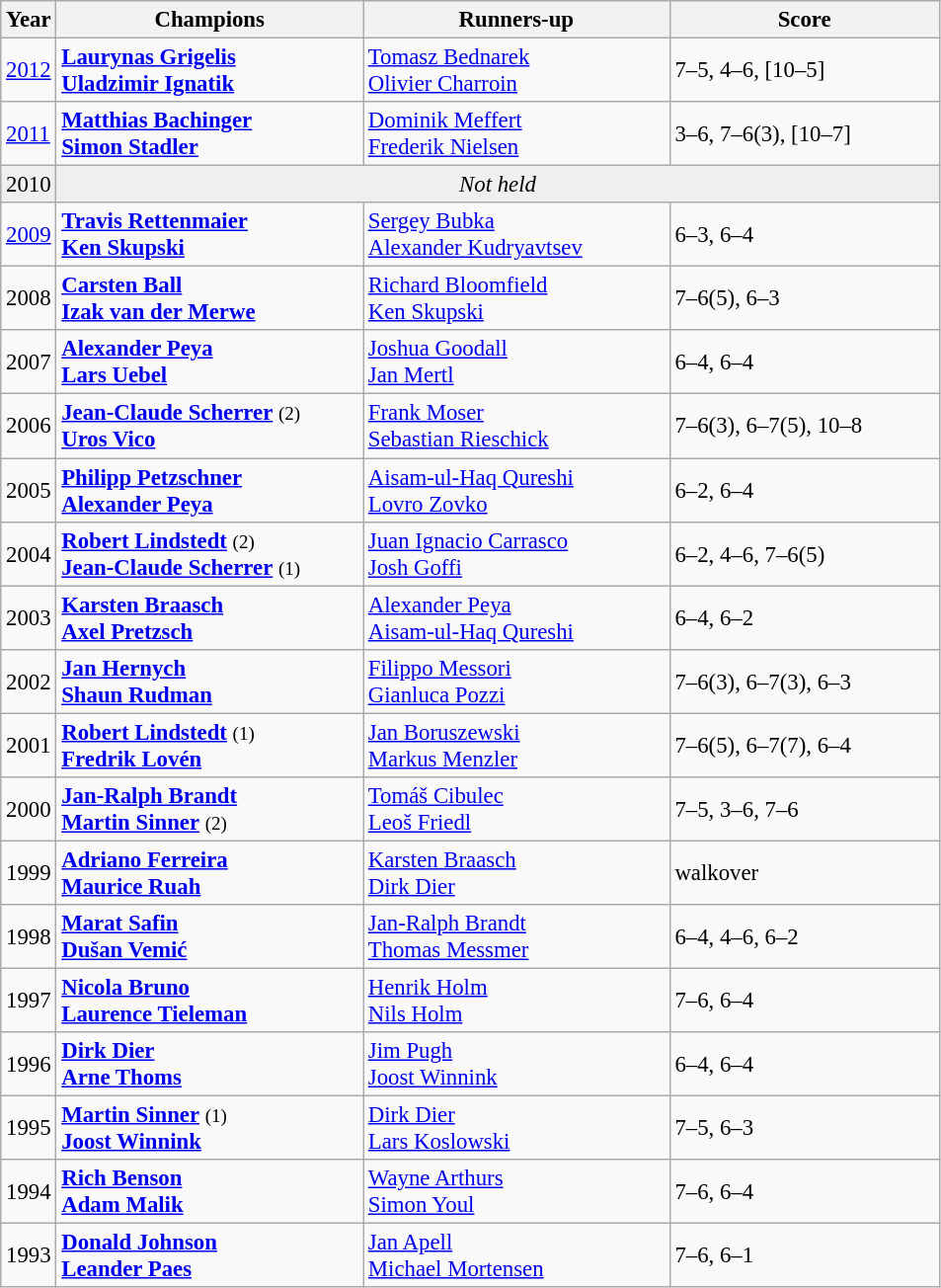<table class="wikitable" style="font-size:95%">
<tr>
<th>Year</th>
<th width="200">Champions</th>
<th width="200">Runners-up</th>
<th width="175">Score</th>
</tr>
<tr>
<td><a href='#'>2012</a></td>
<td> <strong><a href='#'>Laurynas Grigelis</a></strong> <br>  <strong><a href='#'>Uladzimir Ignatik</a></strong></td>
<td> <a href='#'>Tomasz Bednarek</a> <br>  <a href='#'>Olivier Charroin</a></td>
<td>7–5, 4–6, [10–5]</td>
</tr>
<tr>
<td><a href='#'>2011</a></td>
<td> <strong><a href='#'>Matthias Bachinger</a></strong> <br>  <strong><a href='#'>Simon Stadler</a></strong></td>
<td> <a href='#'>Dominik Meffert</a> <br>  <a href='#'>Frederik Nielsen</a></td>
<td>3–6, 7–6(3), [10–7]</td>
</tr>
<tr>
<td style="background:#efefef">2010</td>
<td colspan=3 align=center style="background:#efefef"><em>Not held</em></td>
</tr>
<tr>
<td><a href='#'>2009</a></td>
<td> <strong><a href='#'>Travis Rettenmaier</a></strong> <br>  <strong><a href='#'>Ken Skupski</a></strong></td>
<td> <a href='#'>Sergey Bubka</a> <br>  <a href='#'>Alexander Kudryavtsev</a></td>
<td>6–3, 6–4</td>
</tr>
<tr>
<td>2008</td>
<td> <strong><a href='#'>Carsten Ball</a></strong> <br>  <strong><a href='#'>Izak van der Merwe</a></strong></td>
<td> <a href='#'>Richard Bloomfield</a> <br>  <a href='#'>Ken Skupski</a></td>
<td>7–6(5), 6–3</td>
</tr>
<tr>
<td>2007</td>
<td> <strong><a href='#'>Alexander Peya</a></strong> <br>  <strong><a href='#'>Lars Uebel</a></strong></td>
<td> <a href='#'>Joshua Goodall</a> <br>  <a href='#'>Jan Mertl</a></td>
<td>6–4, 6–4</td>
</tr>
<tr>
<td>2006</td>
<td> <strong><a href='#'>Jean-Claude Scherrer</a></strong> <small>(2)</small><br>  <strong><a href='#'>Uros Vico</a></strong></td>
<td> <a href='#'>Frank Moser</a> <br>  <a href='#'>Sebastian Rieschick</a></td>
<td>7–6(3), 6–7(5), 10–8</td>
</tr>
<tr>
<td>2005</td>
<td> <strong><a href='#'>Philipp Petzschner</a></strong> <br>  <strong><a href='#'>Alexander Peya</a></strong></td>
<td> <a href='#'>Aisam-ul-Haq Qureshi</a> <br>  <a href='#'>Lovro Zovko</a></td>
<td>6–2, 6–4</td>
</tr>
<tr>
<td>2004</td>
<td> <strong><a href='#'>Robert Lindstedt</a></strong> <small>(2)</small><br>  <strong><a href='#'>Jean-Claude Scherrer</a></strong> <small>(1)</small></td>
<td> <a href='#'>Juan Ignacio Carrasco</a> <br>  <a href='#'>Josh Goffi</a></td>
<td>6–2, 4–6, 7–6(5)</td>
</tr>
<tr>
<td>2003</td>
<td> <strong><a href='#'>Karsten Braasch</a></strong> <br>  <strong><a href='#'>Axel Pretzsch</a></strong></td>
<td> <a href='#'>Alexander Peya</a> <br>  <a href='#'>Aisam-ul-Haq Qureshi</a></td>
<td>6–4, 6–2</td>
</tr>
<tr>
<td>2002</td>
<td> <strong><a href='#'>Jan Hernych</a></strong> <br>  <strong><a href='#'>Shaun Rudman</a></strong></td>
<td> <a href='#'>Filippo Messori</a> <br>  <a href='#'>Gianluca Pozzi</a></td>
<td>7–6(3), 6–7(3), 6–3</td>
</tr>
<tr>
<td>2001</td>
<td> <strong><a href='#'>Robert Lindstedt</a></strong> <small>(1)</small><br>  <strong><a href='#'>Fredrik Lovén</a></strong></td>
<td> <a href='#'>Jan Boruszewski</a> <br>  <a href='#'>Markus Menzler</a></td>
<td>7–6(5), 6–7(7), 6–4</td>
</tr>
<tr>
<td>2000</td>
<td> <strong><a href='#'>Jan-Ralph Brandt</a></strong> <br>  <strong><a href='#'>Martin Sinner</a></strong> <small>(2)</small></td>
<td> <a href='#'>Tomáš Cibulec</a> <br>  <a href='#'>Leoš Friedl</a></td>
<td>7–5, 3–6, 7–6</td>
</tr>
<tr>
<td>1999</td>
<td> <strong><a href='#'>Adriano Ferreira</a></strong> <br>  <strong><a href='#'>Maurice Ruah</a></strong></td>
<td> <a href='#'>Karsten Braasch</a> <br>  <a href='#'>Dirk Dier</a></td>
<td>walkover</td>
</tr>
<tr>
<td>1998</td>
<td> <strong><a href='#'>Marat Safin</a></strong> <br>  <strong><a href='#'>Dušan Vemić</a></strong></td>
<td> <a href='#'>Jan-Ralph Brandt</a> <br>  <a href='#'>Thomas Messmer</a></td>
<td>6–4, 4–6, 6–2</td>
</tr>
<tr>
<td>1997</td>
<td> <strong><a href='#'>Nicola Bruno</a></strong> <br>  <strong><a href='#'>Laurence Tieleman</a></strong></td>
<td> <a href='#'>Henrik Holm</a> <br>  <a href='#'>Nils Holm</a></td>
<td>7–6, 6–4</td>
</tr>
<tr>
<td>1996</td>
<td> <strong><a href='#'>Dirk Dier</a></strong> <br>  <strong><a href='#'>Arne Thoms</a></strong></td>
<td> <a href='#'>Jim Pugh</a> <br>  <a href='#'>Joost Winnink</a></td>
<td>6–4, 6–4</td>
</tr>
<tr>
<td>1995</td>
<td> <strong><a href='#'>Martin Sinner</a></strong> <small>(1)</small><br>  <strong><a href='#'>Joost Winnink</a></strong></td>
<td> <a href='#'>Dirk Dier</a> <br>  <a href='#'>Lars Koslowski</a></td>
<td>7–5, 6–3</td>
</tr>
<tr>
<td>1994</td>
<td> <strong><a href='#'>Rich Benson</a></strong> <br>  <strong><a href='#'>Adam Malik</a></strong></td>
<td> <a href='#'>Wayne Arthurs</a> <br>  <a href='#'>Simon Youl</a></td>
<td>7–6, 6–4</td>
</tr>
<tr>
<td>1993</td>
<td> <strong><a href='#'>Donald Johnson</a></strong> <br>  <strong><a href='#'>Leander Paes</a></strong></td>
<td> <a href='#'>Jan Apell</a> <br>  <a href='#'>Michael Mortensen</a></td>
<td>7–6, 6–1</td>
</tr>
</table>
